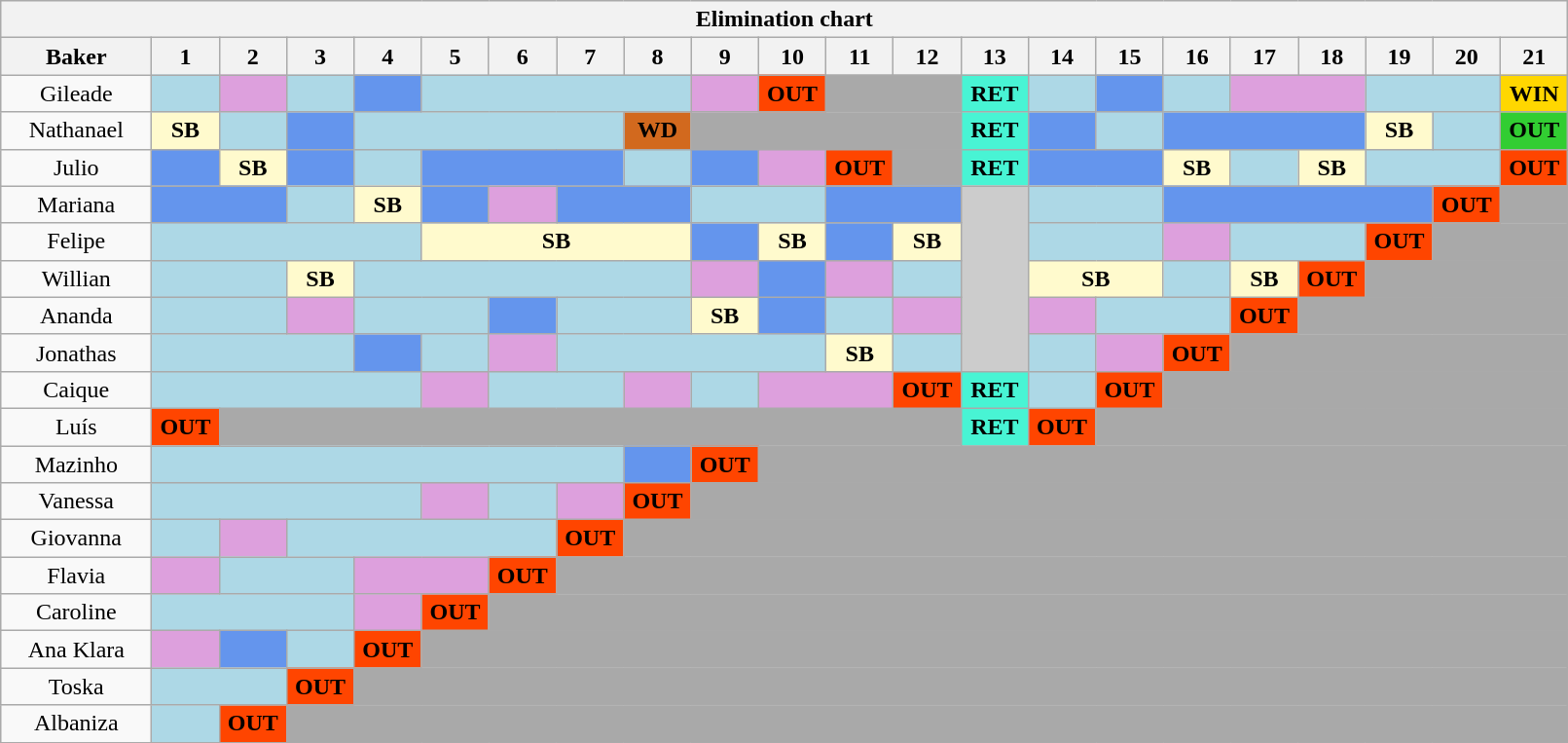<table class="wikitable" style="text-align:center; font-size:100%; width: 85%">
<tr>
<th colspan=22>Elimination chart</th>
</tr>
<tr>
<th width="9.4%">Baker</th>
<th width="4.2%">1</th>
<th width="4.2%">2</th>
<th width="4.2%">3</th>
<th width="4.2%">4</th>
<th width="4.2%">5</th>
<th width="4.2%">6</th>
<th width="4.2%">7</th>
<th width="4.2%">8</th>
<th width="4.2%">9</th>
<th width="4.2%">10</th>
<th width="4.2%">11</th>
<th width="4.2%">12</th>
<th width="4.2%">13</th>
<th width="4.2%">14</th>
<th width="4.2%">15</th>
<th width="4.2%">16</th>
<th width="4.2%">17</th>
<th width="4.2%">18</th>
<th width="4.2%">19</th>
<th width="4.2%">20</th>
<th width="4.2%">21</th>
</tr>
<tr>
<td>Gileade</td>
<td bgcolor=ADD8E6></td>
<td bgcolor=DDA0DD></td>
<td bgcolor=ADD8E6></td>
<td bgcolor=6495ED></td>
<td bgcolor=ADD8E6 colspan=4></td>
<td bgcolor=DDA0DD></td>
<td bgcolor=FF4500><strong>OUT</strong></td>
<td bgcolor=A9A9A9 colspan=2></td>
<td bgcolor=48F4D4><strong>RET</strong></td>
<td bgcolor=ADD8E6></td>
<td bgcolor=6495ED></td>
<td bgcolor=ADD8E6></td>
<td bgcolor=DDA0DD colspan=2></td>
<td bgcolor=ADD8E6 colspan=2></td>
<td bgcolor=FFD700><strong>WIN</strong></td>
</tr>
<tr>
<td>Nathanael</td>
<td bgcolor=FFFACD><strong>SB</strong></td>
<td bgcolor=ADD8E6></td>
<td bgcolor=6495ED></td>
<td bgcolor=ADD8E6 colspan=4></td>
<td bgcolor=D2691E><strong>WD</strong></td>
<td bgcolor=A9A9A9 colspan=4></td>
<td bgcolor=48F4D4><strong>RET</strong></td>
<td bgcolor=6495ED></td>
<td bgcolor=ADD8E6></td>
<td bgcolor=6495ED colspan=3></td>
<td bgcolor=FFFACD><strong>SB</strong></td>
<td bgcolor=ADD8E6></td>
<td bgcolor=32CD32><strong>OUT</strong></td>
</tr>
<tr>
<td>Julio</td>
<td bgcolor=6495ED></td>
<td bgcolor=FFFACD><strong>SB</strong></td>
<td bgcolor=6495ED></td>
<td bgcolor=ADD8E6></td>
<td bgcolor=6495ED colspan=3></td>
<td bgcolor=ADD8E6></td>
<td bgcolor=6495ED></td>
<td bgcolor=DDA0DD></td>
<td bgcolor=FF4500><strong>OUT</strong></td>
<td bgcolor=A9A9A9></td>
<td bgcolor=48F4D4><strong>RET</strong></td>
<td bgcolor=6495ED colspan=2></td>
<td bgcolor=FFFACD><strong>SB</strong></td>
<td bgcolor=ADD8E6></td>
<td bgcolor=FFFACD><strong>SB</strong></td>
<td bgcolor=ADD8E6 colspan=2></td>
<td bgcolor=FF4500><strong>OUT</strong></td>
</tr>
<tr>
<td>Mariana</td>
<td bgcolor=6495ED colspan=2></td>
<td bgcolor=ADD8E6></td>
<td bgcolor=FFFACD><strong>SB</strong></td>
<td bgcolor=6495ED></td>
<td bgcolor=DDA0DD></td>
<td bgcolor=6495ED colspan=2></td>
<td bgcolor=ADD8E6 colspan=2></td>
<td bgcolor=6495ED colspan=2></td>
<td bgcolor=CCCCCC rowspan=5></td>
<td bgcolor=ADD8E6 colspan=2></td>
<td bgcolor=6495ED colspan=4></td>
<td bgcolor=FF4500><strong>OUT</strong></td>
<td bgcolor=A9A9A9></td>
</tr>
<tr>
<td>Felipe</td>
<td bgcolor=ADD8E6 colspan=4></td>
<td bgcolor=FFFACD colspan=4><strong>SB</strong></td>
<td bgcolor=6495ED></td>
<td bgcolor=FFFACD><strong>SB</strong></td>
<td bgcolor=6495ED></td>
<td bgcolor=FFFACD><strong>SB</strong></td>
<td bgcolor=ADD8E6 colspan=2></td>
<td bgcolor=DDA0DD></td>
<td bgcolor=ADD8E6 colspan=2></td>
<td bgcolor=FF4500><strong>OUT</strong></td>
<td bgcolor=A9A9A9 colspan=2></td>
</tr>
<tr>
<td>Willian</td>
<td bgcolor=ADD8E6 colspan=2></td>
<td bgcolor=FFFACD><strong>SB</strong></td>
<td bgcolor=ADD8E6 colspan=5></td>
<td bgcolor=DDA0DD></td>
<td bgcolor=6495ED></td>
<td bgcolor=DDA0DD></td>
<td bgcolor=ADD8E6></td>
<td bgcolor=FFFACD colspan=2><strong>SB</strong></td>
<td bgcolor=ADD8E6></td>
<td bgcolor=FFFACD><strong>SB</strong></td>
<td bgcolor=FF4500><strong>OUT</strong></td>
<td bgcolor=A9A9A9 colspan=3></td>
</tr>
<tr>
<td>Ananda</td>
<td bgcolor=ADD8E6 colspan=2></td>
<td bgcolor=DDA0DD></td>
<td bgcolor=ADD8E6 colspan=2></td>
<td bgcolor=6495ED></td>
<td bgcolor=ADD8E6 colspan=2></td>
<td bgcolor=FFFACD><strong>SB</strong></td>
<td bgcolor=6495ED></td>
<td bgcolor=ADD8E6></td>
<td bgcolor=DDA0DD></td>
<td bgcolor=DDA0DD></td>
<td bgcolor=ADD8E6 colspan=2></td>
<td bgcolor=FF4500><strong>OUT</strong></td>
<td bgcolor=A9A9A9 colspan=4></td>
</tr>
<tr>
<td>Jonathas</td>
<td bgcolor=ADD8E6 colspan=3></td>
<td bgcolor=6495ED></td>
<td bgcolor=ADD8E6></td>
<td bgcolor=DDA0DD></td>
<td bgcolor=ADD8E6 colspan=4></td>
<td bgcolor=FFFACD><strong>SB</strong></td>
<td bgcolor=ADD8E6></td>
<td bgcolor=ADD8E6></td>
<td bgcolor=DDA0DD></td>
<td bgcolor=FF4500><strong>OUT</strong></td>
<td bgcolor=A9A9A9 colspan=5></td>
</tr>
<tr>
<td>Caique</td>
<td bgcolor=ADD8E6 colspan=4></td>
<td bgcolor=DDA0DD></td>
<td bgcolor=ADD8E6 colspan=2></td>
<td bgcolor=DDA0DD></td>
<td bgcolor=ADD8E6></td>
<td bgcolor=DDA0DD colspan=2></td>
<td bgcolor=FF4500><strong>OUT</strong></td>
<td bgcolor=48F4D4><strong>RET</strong></td>
<td bgcolor=ADD8E6></td>
<td bgcolor=FF4500><strong>OUT</strong></td>
<td bgcolor=A9A9A9 colspan=6></td>
</tr>
<tr>
<td>Luís</td>
<td bgcolor=FF4500><strong>OUT</strong></td>
<td bgcolor=A9A9A9 colspan=11></td>
<td bgcolor=48F4D4><strong>RET</strong></td>
<td bgcolor=FF4500><strong>OUT</strong></td>
<td bgcolor=A9A9A9 colspan=7></td>
</tr>
<tr>
<td>Mazinho</td>
<td bgcolor=ADD8E6 colspan=7></td>
<td bgcolor=6495ED></td>
<td bgcolor=FF4500><strong>OUT</strong></td>
<td bgcolor=A9A9A9 colspan=12></td>
</tr>
<tr>
<td>Vanessa</td>
<td bgcolor=ADD8E6 colspan=4></td>
<td bgcolor=DDA0DD></td>
<td bgcolor=ADD8E6></td>
<td bgcolor=DDA0DD></td>
<td bgcolor=FF4500><strong>OUT</strong></td>
<td bgcolor=A9A9A9 colspan=13></td>
</tr>
<tr>
<td>Giovanna</td>
<td bgcolor=ADD8E6></td>
<td bgcolor=DDA0DD></td>
<td bgcolor=ADD8E6 colspan=4></td>
<td bgcolor=FF4500><strong>OUT</strong></td>
<td bgcolor=A9A9A9 colspan=14></td>
</tr>
<tr>
<td>Flavia</td>
<td bgcolor=DDA0DD></td>
<td bgcolor=ADD8E6 colspan=2></td>
<td bgcolor=DDA0DD colspan=2></td>
<td bgcolor=FF4500><strong>OUT</strong></td>
<td bgcolor=A9A9A9 colspan=15></td>
</tr>
<tr>
<td>Caroline</td>
<td bgcolor=ADD8E6 colspan=3></td>
<td bgcolor=DDA0DD></td>
<td bgcolor=FF4500><strong>OUT</strong></td>
<td bgcolor=A9A9A9 colspan=16></td>
</tr>
<tr>
<td>Ana Klara</td>
<td bgcolor=DDA0DD></td>
<td bgcolor=6495ED></td>
<td bgcolor=ADD8E6></td>
<td bgcolor=FF4500><strong>OUT</strong></td>
<td bgcolor=A9A9A9 colspan=17></td>
</tr>
<tr>
<td>Toska</td>
<td bgcolor=ADD8E6 colspan=2></td>
<td bgcolor=FF4500><strong>OUT</strong></td>
<td bgcolor=A9A9A9 colspan=18></td>
</tr>
<tr>
<td>Albaniza</td>
<td bgcolor=ADD8E6></td>
<td bgcolor=FF4500><strong>OUT</strong></td>
<td bgcolor=A9A9A9 colspan=19></td>
</tr>
<tr>
</tr>
</table>
